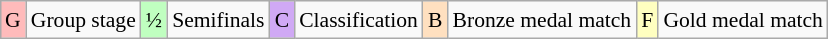<table class="wikitable" style="margin:0.5em auto; font-size:90%; line-height:1.25em;">
<tr>
<td bgcolor="#FFBBBB" align=center>G</td>
<td>Group stage</td>
<td bgcolor="#C0FFC0" align=center>½</td>
<td>Semifinals</td>
<td bgcolor="#D0A9F5" align=center>C</td>
<td>Classification</td>
<td bgcolor="#FFE0C0" align=center>B</td>
<td>Bronze medal match</td>
<td bgcolor="#FFFFC0" align=center>F</td>
<td>Gold medal match</td>
</tr>
</table>
